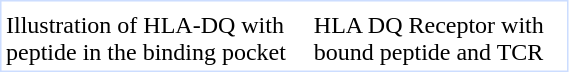<table align = "left" style="width:30%; margin-left:0em; margin-right:1em; border:1px #ccddff solid;">
<tr>
<td></td>
<td></td>
</tr>
<tr>
<td>Illustration of HLA-DQ with peptide in the binding pocket</td>
<td>HLA DQ Receptor with bound peptide and TCR</td>
</tr>
</table>
